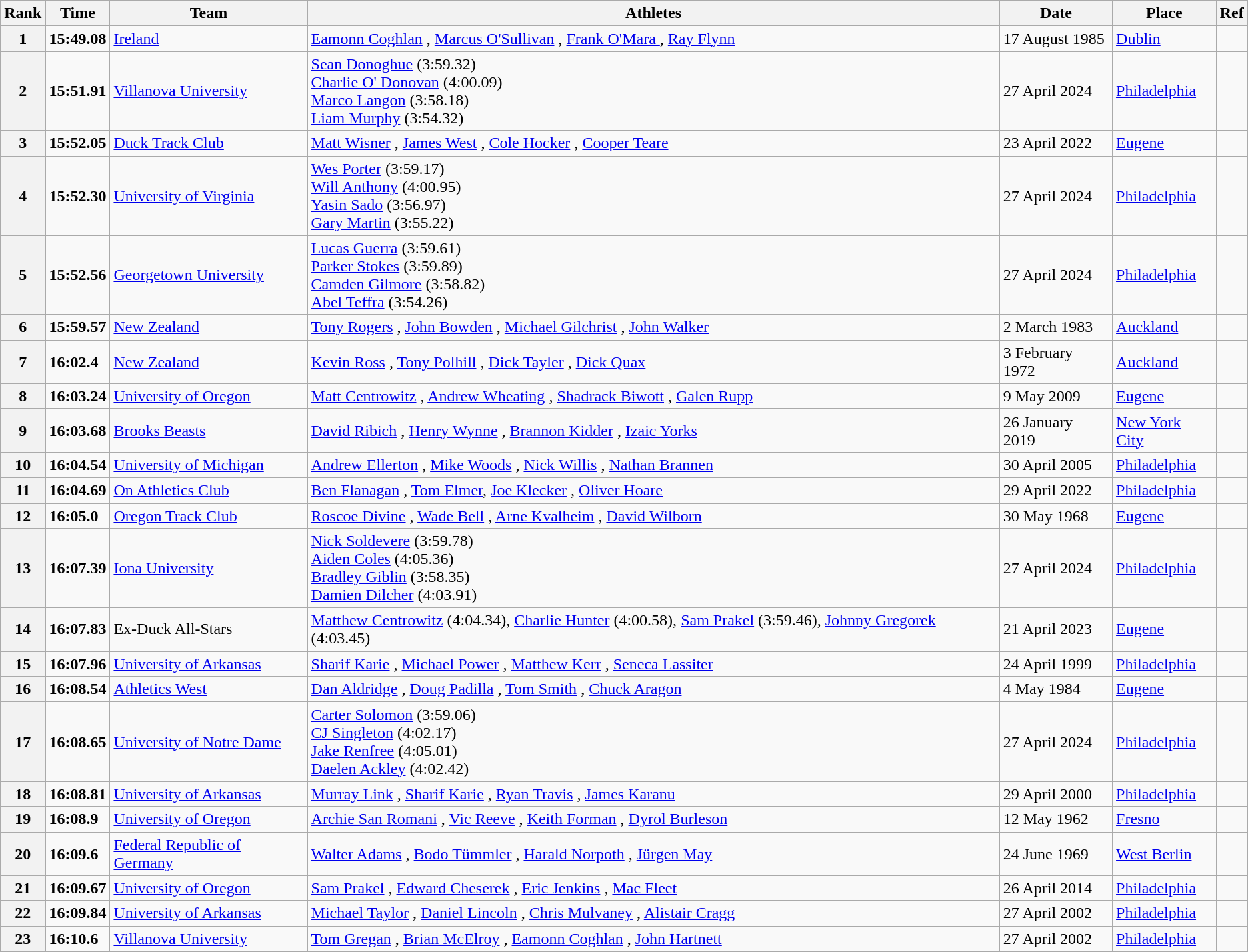<table class="wikitable">
<tr>
<th>Rank</th>
<th>Time</th>
<th>Team</th>
<th>Athletes</th>
<th>Date</th>
<th>Place</th>
<th>Ref</th>
</tr>
<tr>
<th>1</th>
<td><strong>15:49.08</strong></td>
<td><a href='#'>Ireland</a></td>
<td><a href='#'>Eamonn Coghlan</a> , <a href='#'>Marcus O'Sullivan</a> , <a href='#'>Frank O'Mara </a> , <a href='#'>Ray Flynn</a> </td>
<td>17 August 1985</td>
<td><a href='#'>Dublin</a></td>
<td></td>
</tr>
<tr>
<th>2</th>
<td><strong>15:51.91</strong></td>
<td><a href='#'>Villanova University</a></td>
<td><a href='#'>Sean Donoghue</a>  (3:59.32)<br><a href='#'>Charlie O' Donovan</a>  (4:00.09)<br><a href='#'>Marco Langon</a>  (3:58.18)<br><a href='#'>Liam Murphy</a>  (3:54.32)</td>
<td>27 April 2024</td>
<td><a href='#'>Philadelphia</a></td>
<td></td>
</tr>
<tr>
<th>3</th>
<td><strong>15:52.05</strong></td>
<td><a href='#'>Duck Track Club</a></td>
<td><a href='#'>Matt Wisner</a> , <a href='#'>James West</a> , <a href='#'>Cole Hocker</a> , <a href='#'>Cooper Teare</a>  </td>
<td>23 April 2022</td>
<td><a href='#'>Eugene</a></td>
<td></td>
</tr>
<tr>
<th>4</th>
<td><strong>15:52.30</strong></td>
<td><a href='#'>University of Virginia</a></td>
<td><a href='#'>Wes Porter</a>  (3:59.17)<br><a href='#'>Will Anthony</a>  (4:00.95)<br><a href='#'>Yasin Sado</a>  (3:56.97)<br><a href='#'>Gary Martin</a>  (3:55.22)</td>
<td>27 April 2024</td>
<td><a href='#'>Philadelphia</a></td>
<td></td>
</tr>
<tr>
<th>5</th>
<td><strong>15:52.56</strong></td>
<td><a href='#'>Georgetown University</a></td>
<td><a href='#'>Lucas Guerra</a>  (3:59.61)<br><a href='#'>Parker Stokes</a>  (3:59.89)<br><a href='#'>Camden Gilmore</a>  (3:58.82)<br><a href='#'>Abel Teffra</a>  (3:54.26)</td>
<td>27 April 2024</td>
<td><a href='#'>Philadelphia</a></td>
<td></td>
</tr>
<tr>
<th>6</th>
<td><strong>15:59.57</strong></td>
<td><a href='#'>New Zealand</a></td>
<td><a href='#'>Tony Rogers</a> , <a href='#'>John Bowden</a> , <a href='#'>Michael Gilchrist</a> , <a href='#'>John Walker</a> </td>
<td>2 March 1983</td>
<td><a href='#'>Auckland</a></td>
<td></td>
</tr>
<tr>
<th>7</th>
<td><strong>16:02.4</strong></td>
<td><a href='#'>New Zealand</a></td>
<td><a href='#'>Kevin Ross</a> , <a href='#'>Tony Polhill</a> , <a href='#'>Dick Tayler</a> , <a href='#'>Dick Quax</a> </td>
<td>3 February 1972</td>
<td><a href='#'>Auckland</a></td>
<td></td>
</tr>
<tr>
<th>8</th>
<td><strong>16:03.24</strong></td>
<td><a href='#'>University of Oregon</a></td>
<td><a href='#'>Matt Centrowitz</a> , <a href='#'>Andrew Wheating</a> , <a href='#'>Shadrack Biwott</a> , <a href='#'>Galen Rupp</a> </td>
<td>9 May 2009</td>
<td><a href='#'>Eugene</a></td>
<td></td>
</tr>
<tr>
<th>9</th>
<td><strong>16:03.68</strong></td>
<td><a href='#'>Brooks Beasts</a></td>
<td><a href='#'>David Ribich</a> , <a href='#'>Henry Wynne</a> , <a href='#'>Brannon Kidder</a> , <a href='#'>Izaic Yorks</a> </td>
<td>26 January 2019</td>
<td><a href='#'>New York City</a></td>
<td></td>
</tr>
<tr>
<th>10</th>
<td><strong>16:04.54</strong></td>
<td><a href='#'>University of Michigan</a></td>
<td><a href='#'>Andrew Ellerton</a> , <a href='#'>Mike Woods</a> , <a href='#'>Nick Willis</a> , <a href='#'>Nathan Brannen</a> </td>
<td>30 April 2005</td>
<td><a href='#'>Philadelphia</a></td>
<td></td>
</tr>
<tr>
<th>11</th>
<td><strong>16:04.69</strong></td>
<td><a href='#'>On Athletics Club</a></td>
<td><a href='#'>Ben Flanagan</a> , <a href='#'>Tom Elmer</a>, <a href='#'>Joe Klecker</a> , <a href='#'>Oliver Hoare</a> </td>
<td>29 April 2022</td>
<td><a href='#'>Philadelphia</a></td>
<td></td>
</tr>
<tr>
<th>12</th>
<td><strong>16:05.0</strong></td>
<td><a href='#'>Oregon Track Club</a></td>
<td><a href='#'>Roscoe Divine</a> , <a href='#'>Wade Bell</a> , <a href='#'>Arne Kvalheim</a> , <a href='#'>David Wilborn</a> </td>
<td>30 May 1968</td>
<td><a href='#'>Eugene</a></td>
<td></td>
</tr>
<tr>
<th>13</th>
<td><strong>16:07.39</strong></td>
<td><a href='#'>Iona University</a></td>
<td><a href='#'>Nick Soldevere</a> (3:59.78)<br><a href='#'>Aiden Coles</a> (4:05.36)<br><a href='#'>Bradley Giblin</a> (3:58.35)<br><a href='#'>Damien Dilcher</a> (4:03.91)</td>
<td>27 April 2024</td>
<td><a href='#'>Philadelphia</a></td>
<td></td>
</tr>
<tr>
<th>14</th>
<td><strong>16:07.83</strong></td>
<td>Ex-Duck All-Stars</td>
<td><a href='#'>Matthew Centrowitz</a>  (4:04.34), <a href='#'>Charlie Hunter</a>  (4:00.58), <a href='#'>Sam Prakel</a>  (3:59.46), <a href='#'>Johnny Gregorek</a>  (4:03.45)</td>
<td>21 April 2023</td>
<td><a href='#'>Eugene</a></td>
<td></td>
</tr>
<tr>
<th>15</th>
<td><strong>16:07.96</strong></td>
<td><a href='#'>University of Arkansas</a></td>
<td><a href='#'>Sharif Karie</a> , <a href='#'>Michael Power</a> , <a href='#'>Matthew Kerr</a> , <a href='#'>Seneca Lassiter</a> </td>
<td>24 April 1999</td>
<td><a href='#'>Philadelphia</a></td>
<td></td>
</tr>
<tr>
<th>16</th>
<td><strong>16:08.54</strong></td>
<td><a href='#'>Athletics West</a></td>
<td><a href='#'>Dan Aldridge</a> , <a href='#'>Doug Padilla</a> , <a href='#'>Tom Smith</a> , <a href='#'>Chuck Aragon</a> </td>
<td>4 May 1984</td>
<td><a href='#'>Eugene</a></td>
<td></td>
</tr>
<tr>
<th>17</th>
<td><strong>16:08.65</strong></td>
<td><a href='#'>University of Notre Dame</a></td>
<td><a href='#'>Carter Solomon</a> (3:59.06)<br><a href='#'>CJ Singleton</a> (4:02.17)<br><a href='#'>Jake Renfree</a> (4:05.01)<br><a href='#'>Daelen Ackley</a> (4:02.42)</td>
<td>27 April 2024</td>
<td><a href='#'>Philadelphia</a></td>
<td></td>
</tr>
<tr>
<th>18</th>
<td><strong>16:08.81</strong></td>
<td><a href='#'>University of Arkansas</a></td>
<td><a href='#'>Murray Link</a> , <a href='#'>Sharif Karie</a> , <a href='#'>Ryan Travis</a> , <a href='#'>James Karanu</a> </td>
<td>29 April 2000</td>
<td><a href='#'>Philadelphia</a></td>
<td></td>
</tr>
<tr>
<th>19</th>
<td><strong>16:08.9</strong></td>
<td><a href='#'>University of Oregon</a></td>
<td><a href='#'>Archie San Romani</a> , <a href='#'>Vic Reeve</a> , <a href='#'>Keith Forman</a> , <a href='#'>Dyrol Burleson</a> </td>
<td>12 May 1962</td>
<td><a href='#'>Fresno</a></td>
<td></td>
</tr>
<tr>
<th>20</th>
<td><strong>16:09.6</strong></td>
<td><a href='#'>Federal Republic of Germany</a></td>
<td><a href='#'>Walter Adams</a> , <a href='#'>Bodo Tümmler</a> , <a href='#'>Harald Norpoth</a> , <a href='#'>Jürgen May</a> </td>
<td>24 June 1969</td>
<td><a href='#'>West Berlin</a></td>
<td></td>
</tr>
<tr>
<th>21</th>
<td><strong>16:09.67</strong></td>
<td><a href='#'>University of Oregon</a></td>
<td><a href='#'>Sam Prakel</a> , <a href='#'>Edward Cheserek</a> , <a href='#'>Eric Jenkins</a> , <a href='#'>Mac Fleet</a> </td>
<td>26 April 2014</td>
<td><a href='#'>Philadelphia</a></td>
<td></td>
</tr>
<tr>
<th>22</th>
<td><strong>16:09.84</strong></td>
<td><a href='#'>University of Arkansas</a></td>
<td><a href='#'>Michael Taylor</a> , <a href='#'>Daniel Lincoln</a> , <a href='#'>Chris Mulvaney</a> , <a href='#'>Alistair Cragg</a> </td>
<td>27 April 2002</td>
<td><a href='#'>Philadelphia</a></td>
<td></td>
</tr>
<tr>
<th>23</th>
<td><strong>16:10.6</strong></td>
<td><a href='#'>Villanova University</a></td>
<td><a href='#'>Tom Gregan</a> , <a href='#'>Brian McElroy</a> , <a href='#'>Eamonn Coghlan</a> , <a href='#'>John Hartnett</a> </td>
<td>27 April 2002</td>
<td><a href='#'>Philadelphia</a></td>
<td></td>
</tr>
</table>
